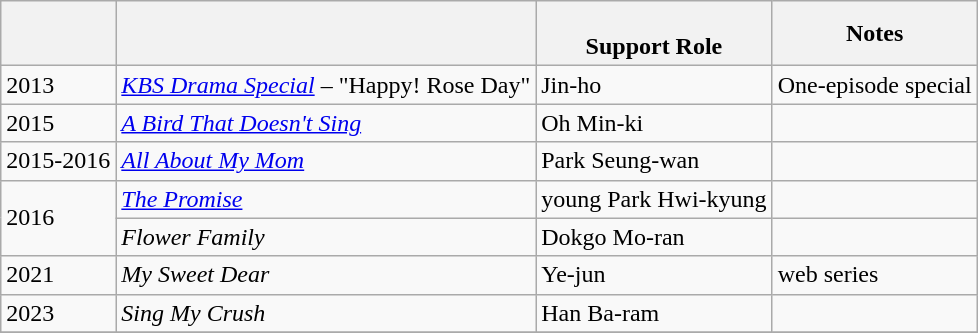<table class="wikitable">
<tr>
<th></th>
<th></th>
<th><br>Support Role</th>
<th>Notes</th>
</tr>
<tr>
<td>2013</td>
<td><em><a href='#'>KBS Drama Special</a></em> – "Happy! Rose Day"</td>
<td>Jin-ho</td>
<td>One-episode special</td>
</tr>
<tr>
<td>2015</td>
<td><em><a href='#'>A Bird That Doesn't Sing</a></em></td>
<td>Oh Min-ki</td>
<td></td>
</tr>
<tr>
<td>2015-2016</td>
<td><em><a href='#'>All About My Mom</a></em></td>
<td>Park Seung-wan</td>
<td></td>
</tr>
<tr>
<td rowspan=2>2016</td>
<td><em><a href='#'>The Promise</a></em></td>
<td>young Park Hwi-kyung</td>
<td></td>
</tr>
<tr>
<td><em>Flower Family</em></td>
<td>Dokgo Mo-ran</td>
<td></td>
</tr>
<tr>
<td>2021</td>
<td><em>My Sweet Dear</em></td>
<td>Ye-jun</td>
<td>web series</td>
</tr>
<tr>
<td>2023</td>
<td><em>Sing My Crush</em></td>
<td>Han Ba-ram</td>
<td></td>
</tr>
<tr>
</tr>
</table>
